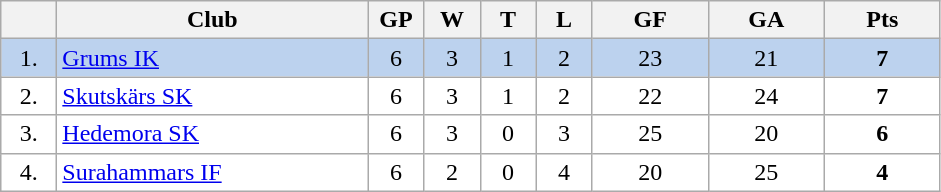<table class="wikitable">
<tr>
<th width="30"></th>
<th width="200">Club</th>
<th width="30">GP</th>
<th width="30">W</th>
<th width="30">T</th>
<th width="30">L</th>
<th width="70">GF</th>
<th width="70">GA</th>
<th width="70">Pts</th>
</tr>
<tr bgcolor="#BCD2EE" align="center">
<td>1.</td>
<td align="left"><a href='#'>Grums IK</a></td>
<td>6</td>
<td>3</td>
<td>1</td>
<td>2</td>
<td>23</td>
<td>21</td>
<td><strong>7</strong></td>
</tr>
<tr bgcolor="#FFFFFF" align="center">
<td>2.</td>
<td align="left"><a href='#'>Skutskärs SK</a></td>
<td>6</td>
<td>3</td>
<td>1</td>
<td>2</td>
<td>22</td>
<td>24</td>
<td><strong>7</strong></td>
</tr>
<tr bgcolor="#FFFFFF" align="center">
<td>3.</td>
<td align="left"><a href='#'>Hedemora SK</a></td>
<td>6</td>
<td>3</td>
<td>0</td>
<td>3</td>
<td>25</td>
<td>20</td>
<td><strong>6</strong></td>
</tr>
<tr bgcolor="#FFFFFF" align="center">
<td>4.</td>
<td align="left"><a href='#'>Surahammars IF</a></td>
<td>6</td>
<td>2</td>
<td>0</td>
<td>4</td>
<td>20</td>
<td>25</td>
<td><strong>4</strong></td>
</tr>
</table>
